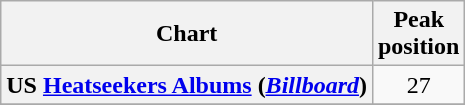<table class="wikitable plainrowheaders sortable" style="text-align:center;" border="1">
<tr>
<th scope="col">Chart</th>
<th scope="col">Peak<br>position</th>
</tr>
<tr>
<th scope="row">US <a href='#'>Heatseekers Albums</a> (<em><a href='#'>Billboard</a></em>)</th>
<td>27</td>
</tr>
<tr>
</tr>
</table>
